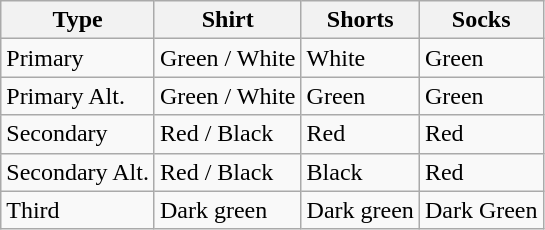<table class="wikitable">
<tr>
<th>Type</th>
<th>Shirt</th>
<th>Shorts</th>
<th>Socks</th>
</tr>
<tr>
<td>Primary</td>
<td>Green / White</td>
<td>White</td>
<td>Green</td>
</tr>
<tr>
<td>Primary Alt.</td>
<td>Green / White</td>
<td>Green</td>
<td>Green</td>
</tr>
<tr>
<td>Secondary</td>
<td>Red / Black</td>
<td>Red</td>
<td>Red</td>
</tr>
<tr>
<td>Secondary Alt.</td>
<td>Red / Black</td>
<td>Black</td>
<td>Red</td>
</tr>
<tr>
<td>Third</td>
<td>Dark green</td>
<td>Dark green</td>
<td>Dark Green</td>
</tr>
</table>
